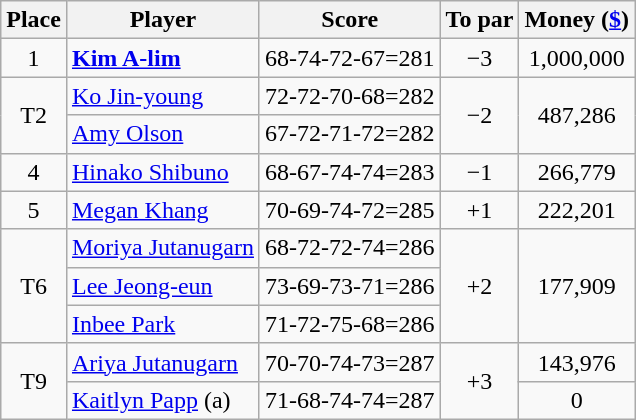<table class="wikitable">
<tr>
<th>Place</th>
<th>Player</th>
<th>Score</th>
<th>To par</th>
<th>Money (<a href='#'>$</a>)</th>
</tr>
<tr>
<td align=center>1</td>
<td> <strong><a href='#'>Kim A-lim</a></strong></td>
<td align=center>68-74-72-67=281</td>
<td align=center>−3</td>
<td align=center>1,000,000</td>
</tr>
<tr>
<td rowspan=2 align=center>T2</td>
<td> <a href='#'>Ko Jin-young</a></td>
<td align=center>72-72-70-68=282</td>
<td rowspan=2 align=center>−2</td>
<td rowspan=2 align=center>487,286</td>
</tr>
<tr>
<td> <a href='#'>Amy Olson</a></td>
<td align=center>67-72-71-72=282</td>
</tr>
<tr>
<td align=center>4</td>
<td> <a href='#'>Hinako Shibuno</a></td>
<td align=center>68-67-74-74=283</td>
<td align=center>−1</td>
<td align=center>266,779</td>
</tr>
<tr>
<td align=center>5</td>
<td> <a href='#'>Megan Khang</a></td>
<td align=center>70-69-74-72=285</td>
<td align=center>+1</td>
<td align=center>222,201</td>
</tr>
<tr>
<td rowspan=3 align=center>T6</td>
<td> <a href='#'>Moriya Jutanugarn</a></td>
<td align=center>68-72-72-74=286</td>
<td rowspan=3 align=center>+2</td>
<td rowspan=3 align=center>177,909</td>
</tr>
<tr>
<td> <a href='#'>Lee Jeong-eun</a></td>
<td align=center>73-69-73-71=286</td>
</tr>
<tr>
<td> <a href='#'>Inbee Park</a></td>
<td align=center>71-72-75-68=286</td>
</tr>
<tr>
<td rowspan=2 align=center>T9</td>
<td> <a href='#'>Ariya Jutanugarn</a></td>
<td align=center>70-70-74-73=287</td>
<td rowspan=2 align=center>+3</td>
<td align=center>143,976</td>
</tr>
<tr>
<td> <a href='#'>Kaitlyn Papp</a> (a)</td>
<td align=center>71-68-74-74=287</td>
<td align=center>0</td>
</tr>
</table>
